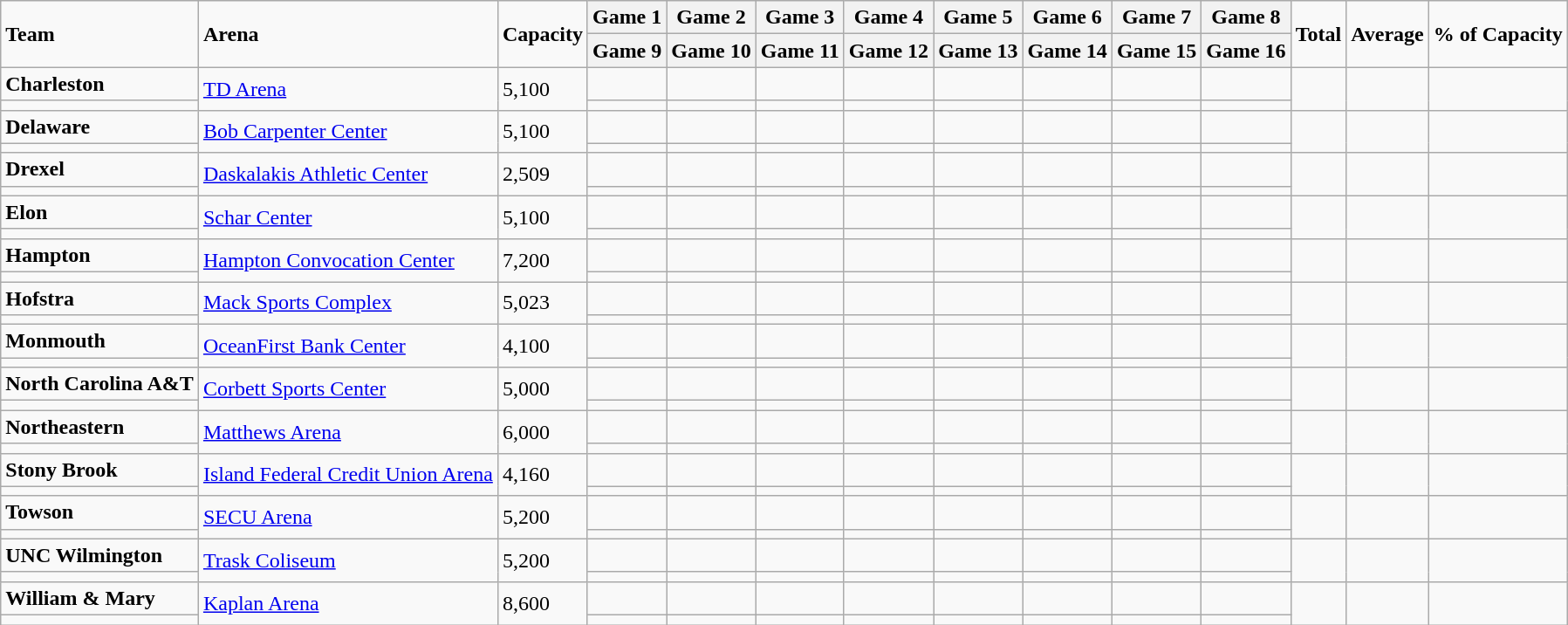<table class="wikitable sortable">
<tr>
<td rowspan=2><strong>Team</strong></td>
<td rowspan=2><strong>Arena</strong></td>
<td rowspan=2><strong>Capacity</strong></td>
<th>Game 1</th>
<th>Game 2</th>
<th>Game 3</th>
<th>Game 4</th>
<th>Game 5</th>
<th>Game 6</th>
<th>Game 7</th>
<th>Game 8</th>
<td rowspan=2><strong>Total</strong></td>
<td rowspan=2><strong>Average</strong></td>
<td rowspan=2><strong>% of Capacity</strong></td>
</tr>
<tr>
<th>Game 9</th>
<th>Game 10</th>
<th>Game 11</th>
<th>Game 12</th>
<th>Game 13</th>
<th>Game 14</th>
<th>Game 15</th>
<th>Game 16</th>
</tr>
<tr>
<td style=><strong>Charleston</strong></td>
<td rowspan=2><a href='#'>TD Arena</a></td>
<td rowspan=2>5,100</td>
<td></td>
<td></td>
<td></td>
<td></td>
<td></td>
<td></td>
<td></td>
<td></td>
<td rowspan=2></td>
<td rowspan=2></td>
<td rowspan=2></td>
</tr>
<tr>
<td></td>
<td></td>
<td></td>
<td></td>
<td></td>
<td></td>
<td></td>
<td></td>
</tr>
<tr>
<td style=><strong>Delaware</strong></td>
<td rowspan=2><a href='#'>Bob Carpenter Center</a></td>
<td rowspan=2>5,100</td>
<td></td>
<td></td>
<td></td>
<td></td>
<td></td>
<td></td>
<td></td>
<td></td>
<td rowspan=2></td>
<td rowspan=2></td>
<td rowspan=2></td>
</tr>
<tr>
<td></td>
<td></td>
<td></td>
<td></td>
<td></td>
<td></td>
<td></td>
<td></td>
</tr>
<tr>
<td style=><strong>Drexel</strong></td>
<td rowspan=2><a href='#'>Daskalakis Athletic Center</a></td>
<td rowspan=2>2,509</td>
<td></td>
<td></td>
<td></td>
<td></td>
<td></td>
<td></td>
<td></td>
<td></td>
<td rowspan=2></td>
<td rowspan=2></td>
<td rowspan=2></td>
</tr>
<tr>
<td></td>
<td></td>
<td></td>
<td></td>
<td></td>
<td></td>
<td></td>
<td></td>
</tr>
<tr>
<td style=><strong>Elon</strong></td>
<td rowspan=2><a href='#'>Schar Center</a></td>
<td rowspan=2>5,100</td>
<td></td>
<td></td>
<td></td>
<td></td>
<td></td>
<td></td>
<td></td>
<td></td>
<td rowspan=2></td>
<td rowspan=2></td>
<td rowspan=2></td>
</tr>
<tr>
<td></td>
<td></td>
<td></td>
<td></td>
<td></td>
<td></td>
<td></td>
<td></td>
</tr>
<tr>
<td style=><strong>Hampton</strong></td>
<td rowspan=2><a href='#'>Hampton Convocation Center</a></td>
<td rowspan=2>7,200</td>
<td></td>
<td></td>
<td></td>
<td></td>
<td></td>
<td></td>
<td></td>
<td></td>
<td rowspan=2></td>
<td rowspan=2></td>
<td rowspan=2></td>
</tr>
<tr>
<td></td>
<td></td>
<td></td>
<td></td>
<td></td>
<td></td>
<td></td>
<td></td>
</tr>
<tr>
<td style=><strong>Hofstra</strong></td>
<td rowspan=2><a href='#'>Mack Sports Complex</a></td>
<td rowspan=2>5,023</td>
<td></td>
<td></td>
<td></td>
<td></td>
<td></td>
<td></td>
<td></td>
<td></td>
<td rowspan=2></td>
<td rowspan=2></td>
<td rowspan=2></td>
</tr>
<tr>
<td></td>
<td></td>
<td></td>
<td></td>
<td></td>
<td></td>
<td></td>
<td></td>
</tr>
<tr>
<td style=><strong>Monmouth</strong></td>
<td rowspan=2><a href='#'>OceanFirst Bank Center</a></td>
<td rowspan=2>4,100</td>
<td></td>
<td></td>
<td></td>
<td></td>
<td></td>
<td></td>
<td></td>
<td></td>
<td rowspan=2></td>
<td rowspan=2></td>
<td rowspan=2></td>
</tr>
<tr>
<td></td>
<td></td>
<td></td>
<td></td>
<td></td>
<td></td>
<td></td>
<td></td>
</tr>
<tr>
<td style=><strong>North Carolina A&T</strong></td>
<td rowspan=2><a href='#'>Corbett Sports Center</a></td>
<td rowspan=2>5,000</td>
<td></td>
<td></td>
<td></td>
<td></td>
<td></td>
<td></td>
<td></td>
<td></td>
<td rowspan=2></td>
<td rowspan=2></td>
<td rowspan=2></td>
</tr>
<tr>
<td></td>
<td></td>
<td></td>
<td></td>
<td></td>
<td></td>
<td></td>
<td></td>
</tr>
<tr>
<td style=><strong>Northeastern</strong></td>
<td rowspan=2><a href='#'>Matthews Arena</a></td>
<td rowspan=2>6,000</td>
<td></td>
<td></td>
<td></td>
<td></td>
<td></td>
<td></td>
<td></td>
<td></td>
<td rowspan=2></td>
<td rowspan=2></td>
<td rowspan=2></td>
</tr>
<tr>
<td></td>
<td></td>
<td></td>
<td></td>
<td></td>
<td></td>
<td></td>
<td></td>
</tr>
<tr>
<td style=><strong>Stony Brook</strong></td>
<td rowspan=2><a href='#'>Island Federal Credit Union Arena</a></td>
<td rowspan=2>4,160</td>
<td></td>
<td></td>
<td></td>
<td></td>
<td></td>
<td></td>
<td></td>
<td></td>
<td rowspan=2></td>
<td rowspan=2></td>
<td rowspan=2></td>
</tr>
<tr>
<td></td>
<td></td>
<td></td>
<td></td>
<td></td>
<td></td>
<td></td>
<td></td>
</tr>
<tr>
<td style=><strong>Towson</strong></td>
<td rowspan=2><a href='#'>SECU Arena</a></td>
<td rowspan=2>5,200</td>
<td></td>
<td></td>
<td></td>
<td></td>
<td></td>
<td></td>
<td></td>
<td></td>
<td rowspan=2></td>
<td rowspan=2></td>
<td rowspan=2></td>
</tr>
<tr>
<td></td>
<td></td>
<td></td>
<td></td>
<td></td>
<td></td>
<td></td>
<td></td>
</tr>
<tr>
<td style=><strong>UNC Wilmington</strong></td>
<td rowspan=2><a href='#'>Trask Coliseum</a></td>
<td rowspan=2>5,200</td>
<td></td>
<td></td>
<td></td>
<td></td>
<td></td>
<td></td>
<td></td>
<td></td>
<td rowspan=2></td>
<td rowspan=2></td>
<td rowspan=2></td>
</tr>
<tr>
<td></td>
<td></td>
<td></td>
<td></td>
<td></td>
<td></td>
<td></td>
<td></td>
</tr>
<tr>
<td style=><strong>William & Mary</strong></td>
<td rowspan=2><a href='#'>Kaplan Arena</a></td>
<td rowspan=2>8,600</td>
<td></td>
<td></td>
<td></td>
<td></td>
<td></td>
<td></td>
<td></td>
<td></td>
<td rowspan=2></td>
<td rowspan=2></td>
<td rowspan=2></td>
</tr>
<tr>
<td></td>
<td></td>
<td></td>
<td></td>
<td></td>
<td></td>
<td></td>
<td></td>
</tr>
</table>
